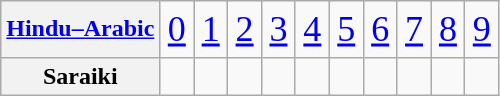<table class="wikitable" style="text-align:center;font-size:250%;line-height:normal">
<tr>
<th style="font-size:40%;"><a href='#'>Hindu–Arabic</a></th>
<td style="font-size:60%;"><a href='#'>0</a></td>
<td style="font-size:60%;"><a href='#'>1</a></td>
<td style="font-size:60%;"><a href='#'>2</a></td>
<td style="font-size:60%;"><a href='#'>3</a></td>
<td style="font-size:60%;"><a href='#'>4</a></td>
<td style="font-size:60%;"><a href='#'>5</a></td>
<td style="font-size:60%;"><a href='#'>6</a></td>
<td style="font-size:60%;"><a href='#'>7</a></td>
<td style="font-size:60%;"><a href='#'>8</a></td>
<td style="font-size:60%;"><a href='#'>9</a></td>
</tr>
<tr>
<th style="font-size:40%;">Saraiki</th>
<td></td>
<td></td>
<td></td>
<td></td>
<td></td>
<td></td>
<td></td>
<td></td>
<td></td>
<td></td>
</tr>
</table>
